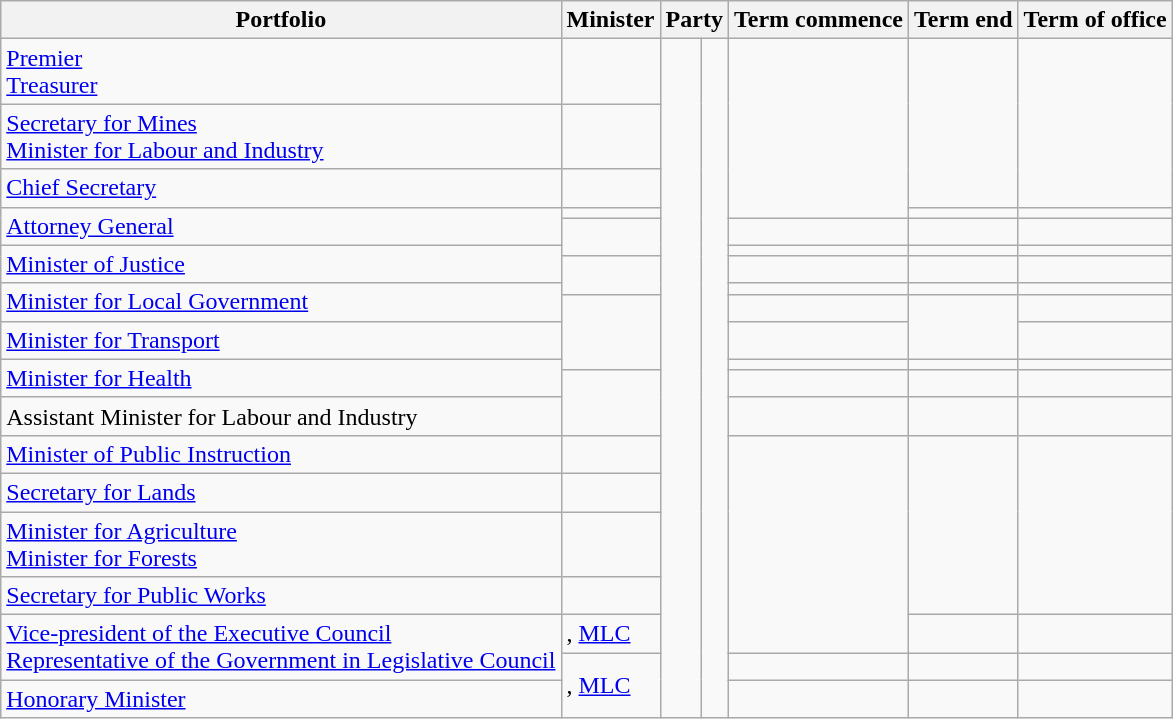<table class="wikitable sortable">
<tr>
<th>Portfolio</th>
<th>Minister</th>
<th colspan="2">Party</th>
<th>Term commence</th>
<th>Term end</th>
<th>Term of office</th>
</tr>
<tr>
<td><a href='#'>Premier</a><br><a href='#'>Treasurer</a></td>
<td></td>
<td rowspan=20 > </td>
<td rowspan=20></td>
<td rowspan=4 align="center"></td>
<td rowspan=3 align="center"></td>
<td rowspan=3 align="center"></td>
</tr>
<tr>
<td><a href='#'>Secretary for Mines</a><br><a href='#'>Minister for Labour and Industry</a></td>
<td></td>
</tr>
<tr>
<td><a href='#'>Chief Secretary</a></td>
<td></td>
</tr>
<tr>
<td rowspan=2><a href='#'>Attorney General</a></td>
<td></td>
<td align="center"></td>
<td align="right"></td>
</tr>
<tr>
<td rowspan=2></td>
<td align="center"></td>
<td align="center"></td>
<td align="right"></td>
</tr>
<tr>
<td rowspan=2><a href='#'>Minister of Justice</a></td>
<td align="center"></td>
<td align="center"></td>
<td align="right"></td>
</tr>
<tr>
<td rowspan=2></td>
<td align="center"></td>
<td align="center"></td>
<td align="right"></td>
</tr>
<tr>
<td rowspan=2><a href='#'>Minister for Local Government</a></td>
<td align="center"></td>
<td align="center"></td>
<td align="right"></td>
</tr>
<tr>
<td rowspan=3></td>
<td align="center"></td>
<td rowspan=2 align="center"></td>
<td align="right"></td>
</tr>
<tr>
<td><a href='#'>Minister for Transport</a></td>
<td align="center"></td>
<td align="right"></td>
</tr>
<tr>
<td rowspan=2><a href='#'>Minister for Health</a></td>
<td align="center"></td>
<td align="center"></td>
<td align="right"></td>
</tr>
<tr>
<td rowspan=2></td>
<td align="center"></td>
<td align="center"></td>
<td align="right"></td>
</tr>
<tr>
<td>Assistant Minister for Labour and Industry</td>
<td align="center"></td>
<td align="center"></td>
<td align="right"></td>
</tr>
<tr>
<td><a href='#'>Minister of Public Instruction</a></td>
<td></td>
<td rowspan=5 align="center"></td>
<td rowspan=4 align="center"></td>
<td rowspan=4 align="right"></td>
</tr>
<tr>
<td><a href='#'>Secretary for Lands</a></td>
<td></td>
</tr>
<tr>
<td><a href='#'>Minister for Agriculture</a><br><a href='#'>Minister for Forests</a></td>
<td></td>
</tr>
<tr>
<td><a href='#'>Secretary for Public Works</a></td>
<td></td>
</tr>
<tr>
<td rowspan=2><a href='#'>Vice-president of the Executive Council</a><br><a href='#'>Representative of the Government in Legislative Council</a></td>
<td>, <a href='#'>MLC</a></td>
<td align="center"></td>
<td align="right"></td>
</tr>
<tr>
<td rowspan=2>, <a href='#'>MLC</a></td>
<td align="center"></td>
<td align="center"></td>
<td align="right"></td>
</tr>
<tr>
<td><a href='#'>Honorary Minister</a></td>
<td align="center"></td>
<td align="center"></td>
<td align="right"></td>
</tr>
</table>
